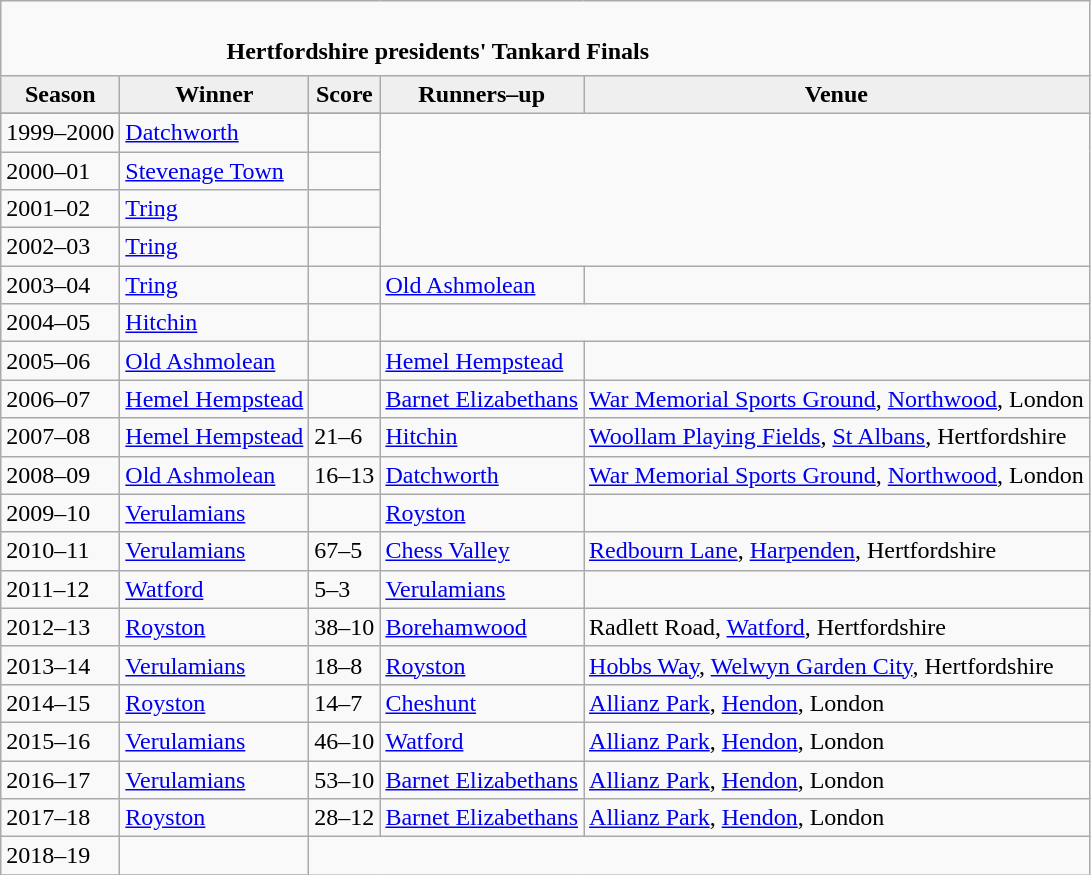<table class="wikitable" style="text-align: left;">
<tr>
<td colspan="5" cellpadding="0" cellspacing="0"><br><table border="0" style="width:100%;" cellpadding="0" cellspacing="0">
<tr>
<td style="width:20%; border:0;"></td>
<td style="border:0;"><strong>Hertfordshire presidents' Tankard Finals</strong></td>
<td style="width:20%; border:0;"></td>
</tr>
</table>
</td>
</tr>
<tr>
<th style="background:#efefef;">Season</th>
<th style="background:#efefef">Winner</th>
<th style="background:#efefef">Score</th>
<th style="background:#efefef;">Runners–up</th>
<th style="background:#efefef;">Venue</th>
</tr>
<tr align=left>
</tr>
<tr>
<td>1999–2000</td>
<td><a href='#'>Datchworth</a></td>
<td></td>
</tr>
<tr>
<td>2000–01</td>
<td><a href='#'>Stevenage Town</a></td>
<td></td>
</tr>
<tr>
<td>2001–02</td>
<td><a href='#'>Tring</a></td>
<td></td>
</tr>
<tr>
<td>2002–03</td>
<td><a href='#'>Tring</a></td>
<td></td>
</tr>
<tr>
<td>2003–04</td>
<td><a href='#'>Tring</a></td>
<td></td>
<td><a href='#'>Old Ashmolean</a></td>
<td></td>
</tr>
<tr>
<td>2004–05</td>
<td><a href='#'>Hitchin</a></td>
<td></td>
</tr>
<tr>
<td>2005–06</td>
<td><a href='#'>Old Ashmolean</a></td>
<td></td>
<td><a href='#'>Hemel Hempstead</a></td>
<td></td>
</tr>
<tr>
<td>2006–07</td>
<td><a href='#'>Hemel Hempstead</a></td>
<td></td>
<td><a href='#'>Barnet Elizabethans</a></td>
<td><a href='#'>War Memorial Sports Ground</a>, <a href='#'>Northwood</a>, London</td>
</tr>
<tr>
<td>2007–08</td>
<td><a href='#'>Hemel Hempstead</a></td>
<td>21–6</td>
<td><a href='#'>Hitchin</a></td>
<td><a href='#'>Woollam Playing Fields</a>, <a href='#'>St Albans</a>, Hertfordshire</td>
</tr>
<tr>
<td>2008–09</td>
<td><a href='#'>Old Ashmolean</a></td>
<td>16–13</td>
<td><a href='#'>Datchworth</a></td>
<td><a href='#'>War Memorial Sports Ground</a>, <a href='#'>Northwood</a>, London</td>
</tr>
<tr>
<td>2009–10</td>
<td><a href='#'>Verulamians</a></td>
<td></td>
<td><a href='#'>Royston</a></td>
<td></td>
</tr>
<tr>
<td>2010–11</td>
<td><a href='#'>Verulamians</a></td>
<td>67–5</td>
<td><a href='#'>Chess Valley</a></td>
<td><a href='#'>Redbourn Lane</a>, <a href='#'>Harpenden</a>, Hertfordshire</td>
</tr>
<tr>
<td>2011–12</td>
<td><a href='#'>Watford</a></td>
<td>5–3</td>
<td><a href='#'>Verulamians</a></td>
<td></td>
</tr>
<tr>
<td>2012–13</td>
<td><a href='#'>Royston</a></td>
<td>38–10</td>
<td><a href='#'>Borehamwood</a></td>
<td>Radlett Road, <a href='#'>Watford</a>, Hertfordshire</td>
</tr>
<tr>
<td>2013–14</td>
<td><a href='#'>Verulamians</a></td>
<td>18–8</td>
<td><a href='#'>Royston</a></td>
<td><a href='#'>Hobbs Way</a>, <a href='#'>Welwyn Garden City</a>, Hertfordshire</td>
</tr>
<tr>
<td>2014–15</td>
<td><a href='#'>Royston</a></td>
<td>14–7</td>
<td><a href='#'>Cheshunt</a></td>
<td><a href='#'>Allianz Park</a>, <a href='#'>Hendon</a>, London</td>
</tr>
<tr>
<td>2015–16</td>
<td><a href='#'>Verulamians</a></td>
<td>46–10</td>
<td><a href='#'>Watford</a></td>
<td><a href='#'>Allianz Park</a>, <a href='#'>Hendon</a>, London</td>
</tr>
<tr>
<td>2016–17</td>
<td><a href='#'>Verulamians</a></td>
<td>53–10</td>
<td><a href='#'>Barnet Elizabethans</a></td>
<td><a href='#'>Allianz Park</a>, <a href='#'>Hendon</a>, London</td>
</tr>
<tr>
<td>2017–18</td>
<td><a href='#'>Royston</a></td>
<td>28–12</td>
<td><a href='#'>Barnet Elizabethans</a></td>
<td><a href='#'>Allianz Park</a>, <a href='#'>Hendon</a>, London</td>
</tr>
<tr>
<td>2018–19</td>
<td></td>
</tr>
<tr>
</tr>
</table>
